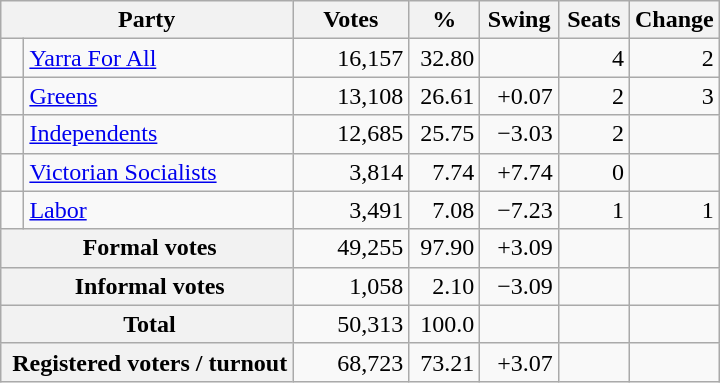<table class="wikitable" style="text-align:right; margin-bottom:0">
<tr>
<th colspan="3" style="width:10px">Party</th>
<th style="width:70px;">Votes</th>
<th style="width:40px;">%</th>
<th style="width:40px;">Swing</th>
<th style="width:40px;">Seats</th>
<th style="width:40px;">Change</th>
</tr>
<tr>
<td> </td>
<td colspan="2" style="text-align:left;"><a href='#'>Yarra For All</a></td>
<td>16,157</td>
<td>32.80</td>
<td></td>
<td>4</td>
<td> 2</td>
</tr>
<tr>
<td> </td>
<td colspan="2" style="text-align:left;"><a href='#'>Greens</a></td>
<td>13,108</td>
<td>26.61</td>
<td>+0.07</td>
<td>2</td>
<td> 3</td>
</tr>
<tr>
<td> </td>
<td colspan="2" style="text-align:left;"><a href='#'>Independents</a></td>
<td style="width:70px;">12,685</td>
<td style="width:40px;">25.75</td>
<td style="width:45px;">−3.03</td>
<td style="width:40px;">2</td>
<td style="width:40px;"></td>
</tr>
<tr>
<td> </td>
<td colspan="2" style="text-align:left;"><a href='#'>Victorian Socialists</a></td>
<td>3,814</td>
<td>7.74</td>
<td>+7.74</td>
<td>0</td>
<td></td>
</tr>
<tr>
<td> </td>
<td colspan="2" style="text-align:left;"><a href='#'>Labor</a></td>
<td>3,491</td>
<td>7.08</td>
<td>−7.23</td>
<td>1</td>
<td> 1</td>
</tr>
<tr>
<th colspan="3" rowspan="1"> Formal votes</th>
<td>49,255</td>
<td>97.90</td>
<td>+3.09</td>
<td></td>
<td></td>
</tr>
<tr>
<th colspan="3" rowspan="1"> Informal votes</th>
<td>1,058</td>
<td>2.10</td>
<td>−3.09</td>
<td></td>
<td></td>
</tr>
<tr>
<th colspan="3" rowspan="1"> Total</th>
<td>50,313</td>
<td>100.0</td>
<td></td>
<td></td>
<td></td>
</tr>
<tr>
<th colspan="3" rowspan="1"> Registered voters / turnout</th>
<td>68,723</td>
<td>73.21</td>
<td>+3.07</td>
<td></td>
<td></td>
</tr>
</table>
